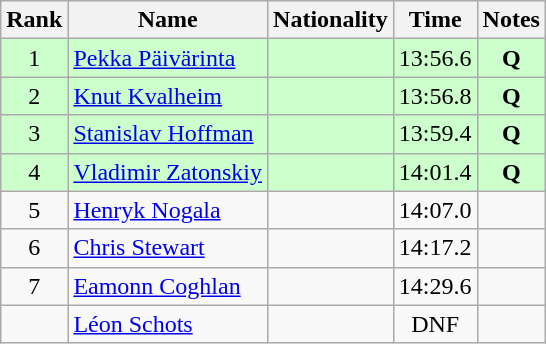<table class="wikitable sortable" style="text-align:center">
<tr>
<th>Rank</th>
<th>Name</th>
<th>Nationality</th>
<th>Time</th>
<th>Notes</th>
</tr>
<tr bgcolor=ccffcc>
<td>1</td>
<td align=left><a href='#'>Pekka Päivärinta</a></td>
<td align=left></td>
<td>13:56.6</td>
<td><strong>Q</strong></td>
</tr>
<tr bgcolor=ccffcc>
<td>2</td>
<td align=left><a href='#'>Knut Kvalheim</a></td>
<td align=left></td>
<td>13:56.8</td>
<td><strong>Q</strong></td>
</tr>
<tr bgcolor=ccffcc>
<td>3</td>
<td align=left><a href='#'>Stanislav Hoffman</a></td>
<td align=left></td>
<td>13:59.4</td>
<td><strong>Q</strong></td>
</tr>
<tr bgcolor=ccffcc>
<td>4</td>
<td align=left><a href='#'>Vladimir Zatonskiy</a></td>
<td align=left></td>
<td>14:01.4</td>
<td><strong>Q</strong></td>
</tr>
<tr>
<td>5</td>
<td align=left><a href='#'>Henryk Nogala</a></td>
<td align=left></td>
<td>14:07.0</td>
<td></td>
</tr>
<tr>
<td>6</td>
<td align=left><a href='#'>Chris Stewart</a></td>
<td align=left></td>
<td>14:17.2</td>
<td></td>
</tr>
<tr>
<td>7</td>
<td align=left><a href='#'>Eamonn Coghlan</a></td>
<td align=left></td>
<td>14:29.6</td>
<td></td>
</tr>
<tr>
<td></td>
<td align=left><a href='#'>Léon Schots</a></td>
<td align=left></td>
<td>DNF</td>
<td></td>
</tr>
</table>
